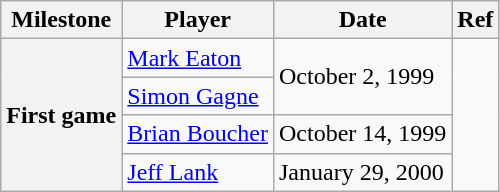<table class="wikitable">
<tr>
<th scope="col">Milestone</th>
<th scope="col">Player</th>
<th scope="col">Date</th>
<th scope="col">Ref</th>
</tr>
<tr>
<th rowspan=4>First game</th>
<td><a href='#'>Mark Eaton</a></td>
<td rowspan=2>October 2, 1999</td>
<td rowspan=4></td>
</tr>
<tr>
<td><a href='#'>Simon Gagne</a></td>
</tr>
<tr>
<td><a href='#'>Brian Boucher</a></td>
<td>October 14, 1999</td>
</tr>
<tr>
<td><a href='#'>Jeff Lank</a></td>
<td>January 29, 2000</td>
</tr>
</table>
